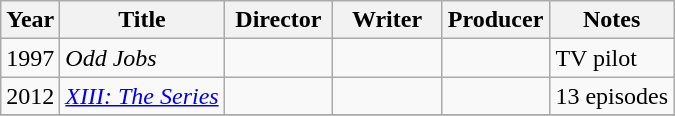<table class="wikitable">
<tr>
<th>Year</th>
<th>Title</th>
<th width=65>Director</th>
<th width=65>Writer</th>
<th width=65>Producer</th>
<th>Notes</th>
</tr>
<tr>
<td>1997</td>
<td><em>Odd Jobs</em></td>
<td></td>
<td></td>
<td></td>
<td>TV pilot</td>
</tr>
<tr>
<td>2012</td>
<td><em><a href='#'>XIII: The Series</a></em></td>
<td></td>
<td></td>
<td></td>
<td>13 episodes</td>
</tr>
<tr>
</tr>
</table>
